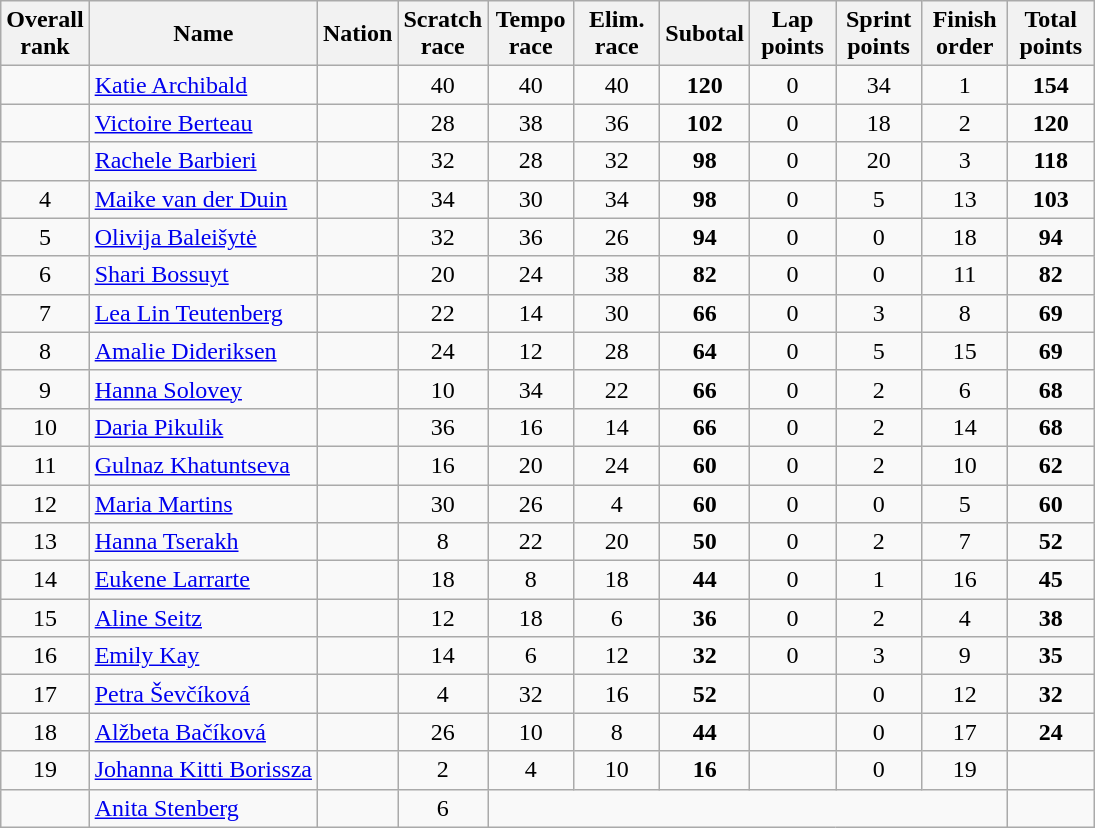<table class="wikitable sortable" style="text-align:center">
<tr>
<th width=50>Overall rank</th>
<th>Name</th>
<th>Nation</th>
<th width=50>Scratch race</th>
<th width=50>Tempo race</th>
<th width=50>Elim. race</th>
<th width=50>Subotal</th>
<th width=50>Lap points</th>
<th width=50>Sprint points</th>
<th width=50>Finish order</th>
<th width=50>Total points</th>
</tr>
<tr>
<td></td>
<td align=left><a href='#'>Katie Archibald</a></td>
<td align=left></td>
<td>40</td>
<td>40</td>
<td>40</td>
<td><strong>120</strong></td>
<td>0</td>
<td>34</td>
<td>1</td>
<td><strong>154</strong></td>
</tr>
<tr>
<td></td>
<td align=left><a href='#'>Victoire Berteau</a></td>
<td align=left></td>
<td>28</td>
<td>38</td>
<td>36</td>
<td><strong>102</strong></td>
<td>0</td>
<td>18</td>
<td>2</td>
<td><strong>120</strong></td>
</tr>
<tr>
<td></td>
<td align=left><a href='#'>Rachele Barbieri</a></td>
<td align=left></td>
<td>32</td>
<td>28</td>
<td>32</td>
<td><strong>98</strong></td>
<td>0</td>
<td>20</td>
<td>3</td>
<td><strong>118</strong></td>
</tr>
<tr>
<td>4</td>
<td align=left><a href='#'>Maike van der Duin</a></td>
<td align=left></td>
<td>34</td>
<td>30</td>
<td>34</td>
<td><strong>98</strong></td>
<td>0</td>
<td>5</td>
<td>13</td>
<td><strong>103</strong></td>
</tr>
<tr>
<td>5</td>
<td align=left><a href='#'>Olivija Baleišytė</a></td>
<td align=left></td>
<td>32</td>
<td>36</td>
<td>26</td>
<td><strong>94</strong></td>
<td>0</td>
<td>0</td>
<td>18</td>
<td><strong>94</strong></td>
</tr>
<tr>
<td>6</td>
<td align=left><a href='#'>Shari Bossuyt</a></td>
<td align=left></td>
<td>20</td>
<td>24</td>
<td>38</td>
<td><strong>82</strong></td>
<td>0</td>
<td>0</td>
<td>11</td>
<td><strong>82</strong></td>
</tr>
<tr>
<td>7</td>
<td align=left><a href='#'>Lea Lin Teutenberg</a></td>
<td align=left></td>
<td>22</td>
<td>14</td>
<td>30</td>
<td><strong>66</strong></td>
<td>0</td>
<td>3</td>
<td>8</td>
<td><strong>69</strong></td>
</tr>
<tr>
<td>8</td>
<td align=left><a href='#'>Amalie Dideriksen</a></td>
<td align=left></td>
<td>24</td>
<td>12</td>
<td>28</td>
<td><strong>64</strong></td>
<td>0</td>
<td>5</td>
<td>15</td>
<td><strong>69</strong></td>
</tr>
<tr>
<td>9</td>
<td align=left><a href='#'>Hanna Solovey</a></td>
<td align=left></td>
<td>10</td>
<td>34</td>
<td>22</td>
<td><strong>66</strong></td>
<td>0</td>
<td>2</td>
<td>6</td>
<td><strong>68</strong></td>
</tr>
<tr>
<td>10</td>
<td align=left><a href='#'>Daria Pikulik</a></td>
<td align=left></td>
<td>36</td>
<td>16</td>
<td>14</td>
<td><strong>66</strong></td>
<td>0</td>
<td>2</td>
<td>14</td>
<td><strong>68</strong></td>
</tr>
<tr>
<td>11</td>
<td align=left><a href='#'>Gulnaz Khatuntseva</a></td>
<td align=left></td>
<td>16</td>
<td>20</td>
<td>24</td>
<td><strong>60</strong></td>
<td>0</td>
<td>2</td>
<td>10</td>
<td><strong>62</strong></td>
</tr>
<tr>
<td>12</td>
<td align=left><a href='#'>Maria Martins</a></td>
<td align=left></td>
<td>30</td>
<td>26</td>
<td>4</td>
<td><strong>60</strong></td>
<td>0</td>
<td>0</td>
<td>5</td>
<td><strong>60</strong></td>
</tr>
<tr>
<td>13</td>
<td align=left><a href='#'>Hanna Tserakh</a></td>
<td align=left></td>
<td>8</td>
<td>22</td>
<td>20</td>
<td><strong>50</strong></td>
<td>0</td>
<td>2</td>
<td>7</td>
<td><strong>52</strong></td>
</tr>
<tr>
<td>14</td>
<td align=left><a href='#'>Eukene Larrarte</a></td>
<td align=left></td>
<td>18</td>
<td>8</td>
<td>18</td>
<td><strong>44</strong></td>
<td>0</td>
<td>1</td>
<td>16</td>
<td><strong>45</strong></td>
</tr>
<tr>
<td>15</td>
<td align=left><a href='#'>Aline Seitz</a></td>
<td align=left></td>
<td>12</td>
<td>18</td>
<td>6</td>
<td><strong>36</strong></td>
<td>0</td>
<td>2</td>
<td>4</td>
<td><strong>38</strong></td>
</tr>
<tr>
<td>16</td>
<td align=left><a href='#'>Emily Kay</a></td>
<td align=left></td>
<td>14</td>
<td>6</td>
<td>12</td>
<td><strong>32</strong></td>
<td>0</td>
<td>3</td>
<td>9</td>
<td><strong>35</strong></td>
</tr>
<tr>
<td>17</td>
<td align=left><a href='#'>Petra Ševčíková</a></td>
<td align=left></td>
<td>4</td>
<td>32</td>
<td>16</td>
<td><strong>52</strong></td>
<td></td>
<td>0</td>
<td>12</td>
<td><strong>32</strong></td>
</tr>
<tr>
<td>18</td>
<td align=left><a href='#'>Alžbeta Bačíková</a></td>
<td align=left></td>
<td>26</td>
<td>10</td>
<td>8</td>
<td><strong>44</strong></td>
<td></td>
<td>0</td>
<td>17</td>
<td><strong>24</strong></td>
</tr>
<tr>
<td>19</td>
<td align=left><a href='#'>Johanna Kitti Borissza</a></td>
<td align=left></td>
<td>2</td>
<td>4</td>
<td>10</td>
<td><strong>16</strong></td>
<td></td>
<td>0</td>
<td>19</td>
<td><strong></strong></td>
</tr>
<tr>
<td></td>
<td align=left><a href='#'>Anita Stenberg</a></td>
<td align=left></td>
<td>6</td>
<td colspan=6></td>
<td><strong></strong></td>
</tr>
</table>
